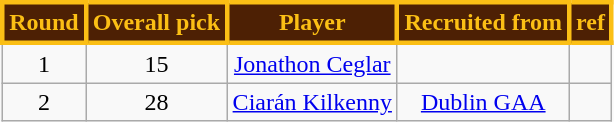<table class="wikitable" style="text-align:center">
<tr>
<th style="background:#4D2004; color:#FBBF15; border: solid #FBBF15">Round</th>
<th style="background:#4D2004; color:#FBBF15; border: solid #FBBF15">Overall pick</th>
<th style="background:#4D2004; color:#FBBF15; border: solid #FBBF15">Player</th>
<th style="background:#4D2004; color:#FBBF15; border: solid #FBBF15">Recruited from</th>
<th style="background:#4D2004; color:#FBBF15; border: solid #FBBF15">ref</th>
</tr>
<tr>
<td>1</td>
<td>15</td>
<td><a href='#'>Jonathon Ceglar</a></td>
<td></td>
<td></td>
</tr>
<tr>
<td>2</td>
<td>28</td>
<td><a href='#'>Ciarán Kilkenny</a></td>
<td><a href='#'>Dublin GAA</a></td>
<td></td>
</tr>
</table>
